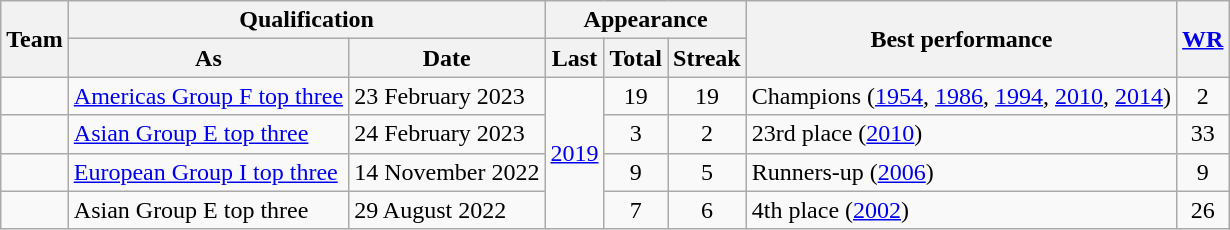<table class="wikitable">
<tr>
<th rowspan=2>Team</th>
<th colspan=2>Qualification</th>
<th colspan=3>Appearance</th>
<th rowspan=2>Best performance</th>
<th rowspan=2><a href='#'>WR</a></th>
</tr>
<tr>
<th>As</th>
<th>Date</th>
<th>Last</th>
<th>Total</th>
<th>Streak</th>
</tr>
<tr>
<td></td>
<td><a href='#'>Americas Group F top three</a></td>
<td>23 February 2023</td>
<td rowspan=4><a href='#'>2019</a></td>
<td align=center>19</td>
<td align=center>19</td>
<td>Champions (<a href='#'>1954</a>, <a href='#'>1986</a>, <a href='#'>1994</a>, <a href='#'>2010</a>, <a href='#'>2014</a>)</td>
<td align=center>2</td>
</tr>
<tr>
<td></td>
<td><a href='#'>Asian Group E top three</a></td>
<td>24 February 2023</td>
<td align=center>3</td>
<td align=center>2</td>
<td>23rd place (<a href='#'>2010</a>)</td>
<td align=center>33</td>
</tr>
<tr>
<td></td>
<td><a href='#'>European Group I top three</a></td>
<td>14 November 2022</td>
<td align=center>9</td>
<td align=center>5</td>
<td>Runners-up (<a href='#'>2006</a>)</td>
<td align=center>9</td>
</tr>
<tr>
<td></td>
<td>Asian Group E top three</td>
<td>29 August 2022</td>
<td align=center>7</td>
<td align=center>6</td>
<td>4th place (<a href='#'>2002</a>)</td>
<td align=center>26</td>
</tr>
</table>
